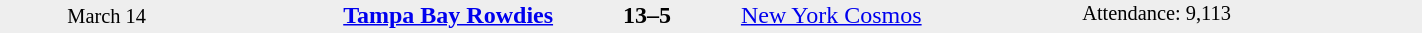<table style="width:75%; background:#eee;" cellspacing="0">
<tr>
<td rowspan="3" style="text-align:center; font-size:85%; width:15%;">March 14</td>
<td style="width:24%; text-align:right;"><strong><a href='#'>Tampa Bay Rowdies</a></strong></td>
<td style="text-align:center; width:13%;"><strong>13–5</strong></td>
<td width=24%><a href='#'>New York Cosmos</a></td>
<td rowspan="3" style="font-size:85%; vertical-align:top;">Attendance: 9,113</td>
</tr>
<tr style=font-size:85%>
<td align=right valign=top></td>
<td valign=top></td>
<td align=left valign=top></td>
</tr>
</table>
